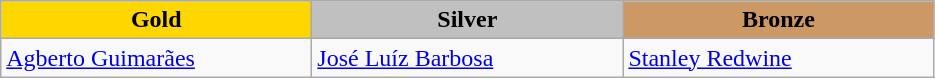<table class="wikitable" style="text-align:left">
<tr align="center">
<td width=200 bgcolor=gold><strong>Gold</strong></td>
<td width=200 bgcolor=silver><strong>Silver</strong></td>
<td width=200 bgcolor=CC9966><strong>Bronze</strong></td>
</tr>
<tr>
<td><a href='#'>Agberto Guimarães</a><br><em></em></td>
<td><a href='#'>José Luíz Barbosa</a><br><em></em></td>
<td><a href='#'>Stanley Redwine</a><br><em></em></td>
</tr>
</table>
